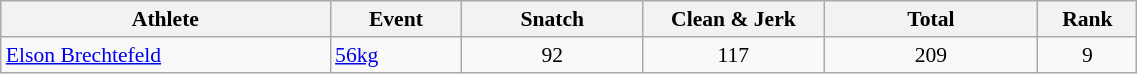<table class="wikitable"  style="width:60%; text-align:center; font-size:90%;">
<tr>
<th style="width:20%;">Athlete</th>
<th style="width:8%;">Event</th>
<th style="width:11%;">Snatch</th>
<th style="width:11%;">Clean & Jerk</th>
<th style="width:13%;">Total</th>
<th style="width:6%;">Rank</th>
</tr>
<tr>
<td align="left"><a href='#'>Elson Brechtefeld</a></td>
<td align="left"><a href='#'>56kg</a></td>
<td align=center>92</td>
<td align=center>117</td>
<td align=center>209</td>
<td align=center>9</td>
</tr>
</table>
